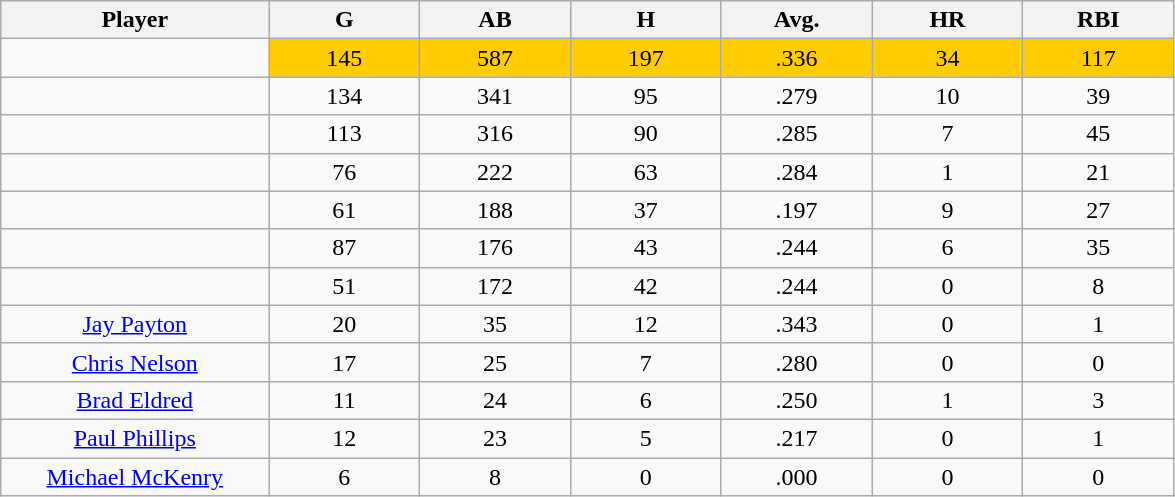<table class="wikitable sortable">
<tr>
<th bgcolor="#DDDDFF" width="16%">Player</th>
<th bgcolor="#DDDDFF" width="9%">G</th>
<th bgcolor="#DDDDFF" width="9%">AB</th>
<th bgcolor="#DDDDFF" width="9%">H</th>
<th bgcolor="#DDDDFF" width="9%">Avg.</th>
<th bgcolor="#DDDDFF" width="9%">HR</th>
<th bgcolor="#DDDDFF" width="9%">RBI</th>
</tr>
<tr align="center">
<td></td>
<td bgcolor="#FFCC00">145</td>
<td bgcolor="#FFCC00">587</td>
<td bgcolor="#FFCC00">197</td>
<td bgcolor="#FFCC00">.336</td>
<td bgcolor="#FFCC00">34</td>
<td bgcolor="#FFCC00">117</td>
</tr>
<tr align="center">
<td></td>
<td>134</td>
<td>341</td>
<td>95</td>
<td>.279</td>
<td>10</td>
<td>39</td>
</tr>
<tr align="center">
<td></td>
<td>113</td>
<td>316</td>
<td>90</td>
<td>.285</td>
<td>7</td>
<td>45</td>
</tr>
<tr align="center">
<td></td>
<td>76</td>
<td>222</td>
<td>63</td>
<td>.284</td>
<td>1</td>
<td>21</td>
</tr>
<tr align="center">
<td></td>
<td>61</td>
<td>188</td>
<td>37</td>
<td>.197</td>
<td>9</td>
<td>27</td>
</tr>
<tr align="center">
<td></td>
<td>87</td>
<td>176</td>
<td>43</td>
<td>.244</td>
<td>6</td>
<td>35</td>
</tr>
<tr align="center">
<td></td>
<td>51</td>
<td>172</td>
<td>42</td>
<td>.244</td>
<td>0</td>
<td>8</td>
</tr>
<tr align="center">
<td><a href='#'>Jay Payton</a></td>
<td>20</td>
<td>35</td>
<td>12</td>
<td>.343</td>
<td>0</td>
<td>1</td>
</tr>
<tr align=center>
<td><a href='#'>Chris Nelson</a></td>
<td>17</td>
<td>25</td>
<td>7</td>
<td>.280</td>
<td>0</td>
<td>0</td>
</tr>
<tr align=center>
<td><a href='#'>Brad Eldred</a></td>
<td>11</td>
<td>24</td>
<td>6</td>
<td>.250</td>
<td>1</td>
<td>3</td>
</tr>
<tr align=center>
<td><a href='#'>Paul Phillips</a></td>
<td>12</td>
<td>23</td>
<td>5</td>
<td>.217</td>
<td>0</td>
<td>1</td>
</tr>
<tr align=center>
<td><a href='#'>Michael McKenry</a></td>
<td>6</td>
<td>8</td>
<td>0</td>
<td>.000</td>
<td>0</td>
<td>0</td>
</tr>
</table>
